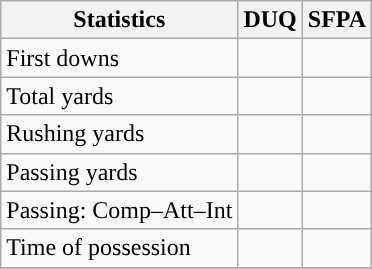<table class="wikitable" style="float: left;">
<tr>
<th>Statistics</th>
<th>DUQ</th>
<th>SFPA</th>
</tr>
<tr>
<td>First downs</td>
<td></td>
<td></td>
</tr>
<tr>
<td>Total yards</td>
<td></td>
<td></td>
</tr>
<tr>
<td>Rushing yards</td>
<td></td>
<td></td>
</tr>
<tr>
<td>Passing yards</td>
<td></td>
<td></td>
</tr>
<tr>
<td>Passing: Comp–Att–Int</td>
<td></td>
<td></td>
</tr>
<tr>
<td>Time of possession</td>
<td></td>
<td></td>
</tr>
<tr>
</tr>
</table>
